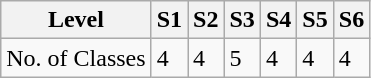<table class="wikitable">
<tr>
<th>Level</th>
<th>S1</th>
<th>S2</th>
<th>S3</th>
<th>S4</th>
<th>S5</th>
<th>S6</th>
</tr>
<tr>
<td>No. of Classes</td>
<td>4</td>
<td>4</td>
<td>5</td>
<td>4</td>
<td>4</td>
<td>4</td>
</tr>
</table>
